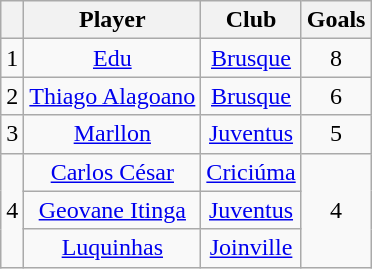<table class="wikitable" style="text-align:center">
<tr>
<th scope=col></th>
<th scope=col>Player</th>
<th scope=col>Club</th>
<th scope=col>Goals</th>
</tr>
<tr>
<td>1</td>
<td><a href='#'>Edu</a></td>
<td><a href='#'>Brusque</a></td>
<td>8</td>
</tr>
<tr>
<td>2</td>
<td><a href='#'>Thiago Alagoano</a></td>
<td><a href='#'>Brusque</a></td>
<td>6</td>
</tr>
<tr>
<td>3</td>
<td><a href='#'>Marllon</a></td>
<td><a href='#'>Juventus</a></td>
<td>5</td>
</tr>
<tr>
<td rowspan=3>4</td>
<td><a href='#'>Carlos César</a></td>
<td><a href='#'>Criciúma</a></td>
<td rowspan=3>4</td>
</tr>
<tr>
<td><a href='#'>Geovane Itinga</a></td>
<td><a href='#'>Juventus</a></td>
</tr>
<tr>
<td><a href='#'>Luquinhas</a></td>
<td><a href='#'>Joinville</a></td>
</tr>
</table>
